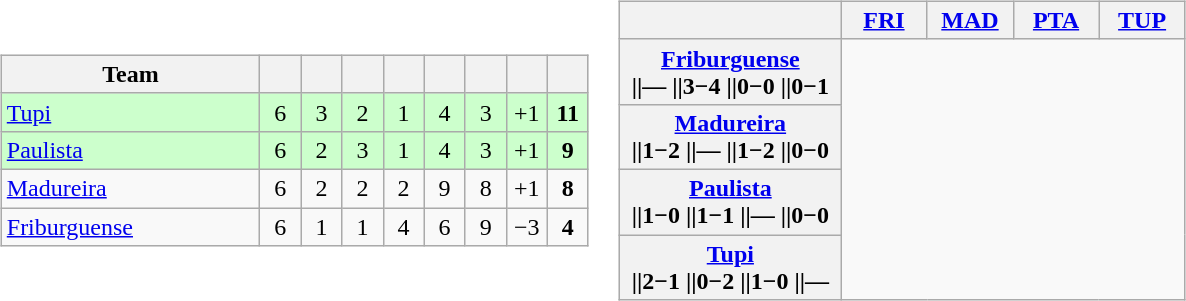<table>
<tr>
<td><br><table class="wikitable" style="text-align: center;">
<tr>
<th width=165>Team</th>
<th width=20></th>
<th width=20></th>
<th width=20></th>
<th width=20></th>
<th width=20></th>
<th width=20></th>
<th width=20></th>
<th width=20></th>
</tr>
<tr bgcolor=#CCFFCC>
<td align=left> <a href='#'>Tupi</a></td>
<td>6</td>
<td>3</td>
<td>2</td>
<td>1</td>
<td>4</td>
<td>3</td>
<td>+1</td>
<td><strong>11</strong></td>
</tr>
<tr bgcolor=#CCFFCC>
<td align=left> <a href='#'>Paulista</a></td>
<td>6</td>
<td>2</td>
<td>3</td>
<td>1</td>
<td>4</td>
<td>3</td>
<td>+1</td>
<td><strong>9</strong></td>
</tr>
<tr>
<td align=left> <a href='#'>Madureira</a></td>
<td>6</td>
<td>2</td>
<td>2</td>
<td>2</td>
<td>9</td>
<td>8</td>
<td>+1</td>
<td><strong>8</strong></td>
</tr>
<tr>
<td align=left> <a href='#'>Friburguense</a></td>
<td>6</td>
<td>1</td>
<td>1</td>
<td>4</td>
<td>6</td>
<td>9</td>
<td>−3</td>
<td><strong>4</strong></td>
</tr>
</table>
</td>
<td><br><table class="wikitable" style="text-align:center">
<tr>
<th width="140"> </th>
<th width="50"><a href='#'>FRI</a></th>
<th width="50"><a href='#'>MAD</a></th>
<th width="50"><a href='#'>PTA</a></th>
<th width="50"><a href='#'>TUP</a></th>
</tr>
<tr>
<th><a href='#'>Friburguense</a><br> ||—
 ||3−4
 ||0−0
 ||0−1</th>
</tr>
<tr>
<th><a href='#'>Madureira</a><br> ||1−2
 ||—
 ||1−2
 ||0−0</th>
</tr>
<tr>
<th><a href='#'>Paulista</a><br> ||1−0
 ||1−1
 ||—
 ||0−0</th>
</tr>
<tr>
<th><a href='#'>Tupi</a><br> ||2−1
 ||0−2
 ||1−0
 ||—</th>
</tr>
</table>
</td>
</tr>
</table>
